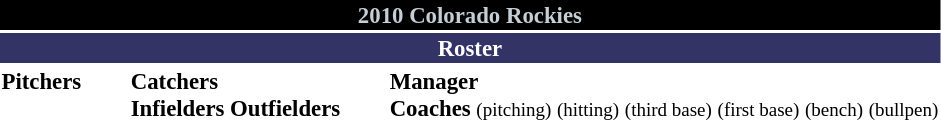<table class="toccolours" style="font-size: 95%;">
<tr>
<th colspan="10" style="background-color: #000000; color: #C4CED4; text-align: center;">2010 Colorado Rockies</th>
</tr>
<tr>
<td colspan="10" style="background-color: #333366; color: #FFFFFF; text-align: center;"><strong>Roster</strong></td>
</tr>
<tr>
<td valign="top"><strong>Pitchers</strong><br>





















</td>
<td width="25px"></td>
<td valign="top"><strong>Catchers</strong><br>



<strong>Infielders</strong>










<strong>Outfielders</strong>





</td>
<td width="25px"></td>
<td valign="top"><strong>Manager</strong><br>
<strong>Coaches</strong>
 <small>(pitching)</small>
 <small>(hitting)</small>
 <small>(third base)</small>
 <small>(first base)</small>
 <small>(bench)</small>
 <small>(bullpen)</small></td>
</tr>
<tr>
</tr>
</table>
